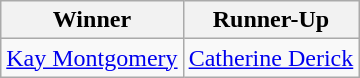<table class="wikitable">
<tr>
<th><strong>Winner</strong></th>
<th><strong>Runner-Up</strong></th>
</tr>
<tr>
<td> <a href='#'>Kay Montgomery</a></td>
<td> <a href='#'>Catherine Derick</a></td>
</tr>
</table>
